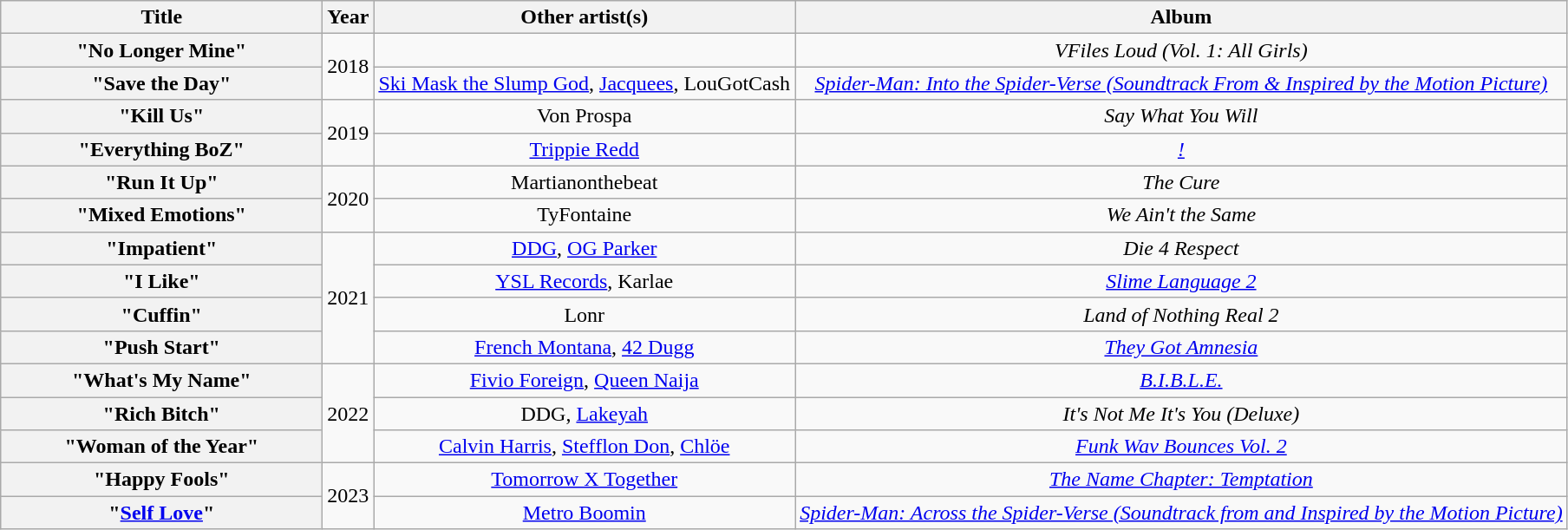<table class="wikitable plainrowheaders" style="text-align:center;">
<tr>
<th scope="col" style="width:15em;">Title</th>
<th scope="col">Year</th>
<th scope="col">Other artist(s)</th>
<th scope="col">Album</th>
</tr>
<tr>
<th scope="row">"No Longer Mine"</th>
<td rowspan="2">2018</td>
<td></td>
<td><em>VFiles Loud (Vol. 1: All Girls)</em></td>
</tr>
<tr>
<th scope="row">"Save the Day"</th>
<td><a href='#'>Ski Mask the Slump God</a>, <a href='#'>Jacquees</a>, LouGotCash</td>
<td><em><a href='#'>Spider-Man: Into the Spider-Verse (Soundtrack From & Inspired by the Motion Picture)</a></em></td>
</tr>
<tr>
<th scope="row">"Kill Us"</th>
<td rowspan="2">2019</td>
<td>Von Prospa</td>
<td><em>Say What You Will</em></td>
</tr>
<tr>
<th scope="row">"Everything BoZ"</th>
<td><a href='#'>Trippie Redd</a></td>
<td><em><a href='#'>!</a></em></td>
</tr>
<tr>
<th scope="row">"Run It Up"</th>
<td rowspan="2">2020</td>
<td>Martianonthebeat</td>
<td><em>The Cure</em></td>
</tr>
<tr>
<th scope="row">"Mixed Emotions"</th>
<td>TyFontaine</td>
<td><em>We Ain't the Same</em></td>
</tr>
<tr>
<th scope="row">"Impatient"</th>
<td rowspan="4">2021</td>
<td><a href='#'>DDG</a>, <a href='#'>OG Parker</a></td>
<td><em>Die 4 Respect</em></td>
</tr>
<tr>
<th scope="row">"I Like"</th>
<td><a href='#'>YSL Records</a>, Karlae</td>
<td><em><a href='#'>Slime Language 2</a></em></td>
</tr>
<tr>
<th scope="row">"Cuffin"</th>
<td>Lonr</td>
<td><em>Land of Nothing Real 2</em></td>
</tr>
<tr>
<th scope="row">"Push Start"</th>
<td><a href='#'>French Montana</a>, <a href='#'>42 Dugg</a></td>
<td><em><a href='#'>They Got Amnesia</a></em></td>
</tr>
<tr>
<th scope="row">"What's My Name"</th>
<td rowspan="3">2022</td>
<td><a href='#'>Fivio Foreign</a>, <a href='#'>Queen Naija</a></td>
<td><em><a href='#'>B.I.B.L.E.</a></em></td>
</tr>
<tr>
<th scope="row">"Rich Bitch"</th>
<td>DDG, <a href='#'>Lakeyah</a></td>
<td><em>It's Not Me It's You (Deluxe)</em></td>
</tr>
<tr>
<th scope="row">"Woman of the Year"</th>
<td><a href='#'>Calvin Harris</a>, <a href='#'>Stefflon Don</a>, <a href='#'>Chlöe</a></td>
<td><em><a href='#'>Funk Wav Bounces Vol. 2</a></em></td>
</tr>
<tr>
<th scope="row">"Happy Fools"</th>
<td rowspan="2">2023</td>
<td><a href='#'>Tomorrow X Together</a></td>
<td><em><a href='#'>The Name Chapter: Temptation</a></em></td>
</tr>
<tr>
<th scope="row">"<a href='#'>Self Love</a>"</th>
<td><a href='#'>Metro Boomin</a></td>
<td><em><a href='#'>Spider-Man: Across the Spider-Verse (Soundtrack from and Inspired by the Motion Picture)</a></em></td>
</tr>
</table>
